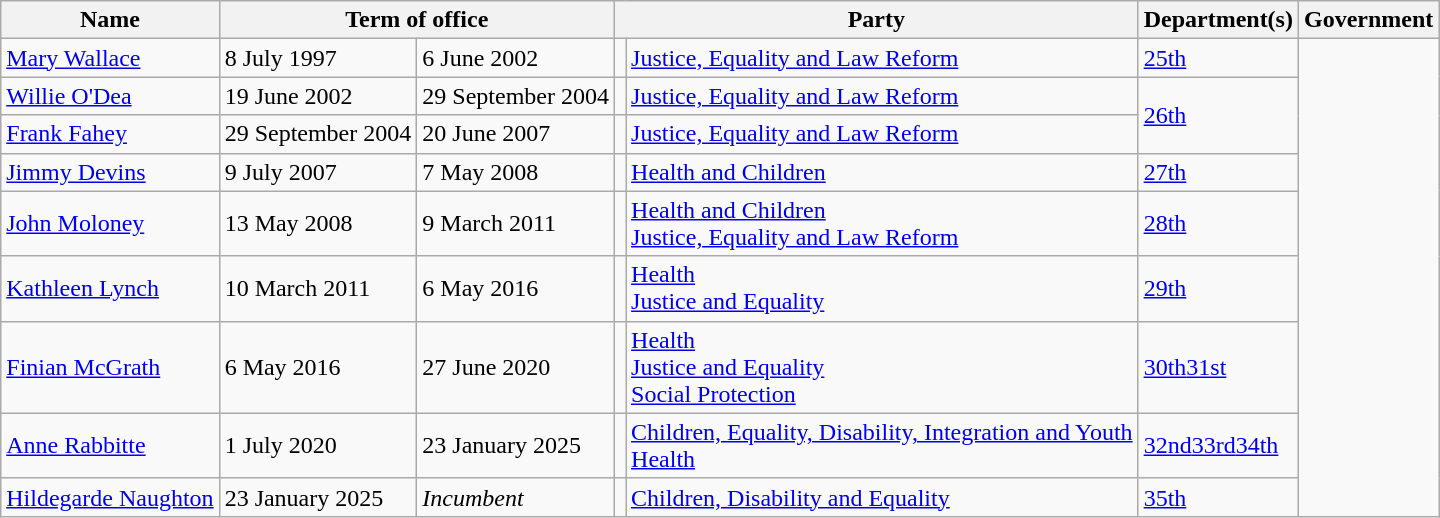<table class="wikitable">
<tr>
<th>Name</th>
<th colspan=2>Term of office</th>
<th colspan=2>Party</th>
<th>Department(s)</th>
<th>Government</th>
</tr>
<tr>
<td><a href='#'>Mary Wallace</a></td>
<td>8 July 1997</td>
<td>6 June 2002</td>
<td></td>
<td><a href='#'>Justice, Equality and Law Reform</a></td>
<td><a href='#'>25th</a></td>
</tr>
<tr>
<td><a href='#'>Willie O'Dea</a></td>
<td>19 June 2002</td>
<td>29 September 2004</td>
<td></td>
<td><a href='#'>Justice, Equality and Law Reform</a></td>
<td rowspan=2><a href='#'>26th</a></td>
</tr>
<tr>
<td><a href='#'>Frank Fahey</a></td>
<td>29 September 2004</td>
<td>20 June 2007</td>
<td></td>
<td><a href='#'>Justice, Equality and Law Reform</a></td>
</tr>
<tr>
<td><a href='#'>Jimmy Devins</a></td>
<td>9 July 2007</td>
<td>7 May 2008</td>
<td></td>
<td><a href='#'>Health and Children</a></td>
<td><a href='#'>27th</a></td>
</tr>
<tr>
<td><a href='#'>John Moloney</a></td>
<td>13 May 2008</td>
<td>9 March 2011</td>
<td></td>
<td><a href='#'>Health and Children</a><br><a href='#'>Justice, Equality and Law Reform</a></td>
<td><a href='#'>28th</a></td>
</tr>
<tr>
<td><a href='#'>Kathleen Lynch</a></td>
<td>10 March 2011</td>
<td>6 May 2016</td>
<td></td>
<td><a href='#'>Health</a><br><a href='#'>Justice and Equality</a></td>
<td><a href='#'>29th</a></td>
</tr>
<tr>
<td><a href='#'>Finian McGrath</a></td>
<td>6 May 2016</td>
<td>27 June 2020</td>
<td></td>
<td><a href='#'>Health</a><br><a href='#'>Justice and Equality</a><br><a href='#'>Social Protection</a></td>
<td><a href='#'>30th</a><a href='#'>31st</a></td>
</tr>
<tr>
<td><a href='#'>Anne Rabbitte</a></td>
<td>1 July 2020</td>
<td>23 January 2025</td>
<td></td>
<td><a href='#'>Children, Equality, Disability, Integration and Youth</a><br><a href='#'>Health</a></td>
<td><a href='#'>32nd</a><a href='#'>33rd</a><a href='#'>34th</a></td>
</tr>
<tr>
<td><a href='#'>Hildegarde Naughton</a></td>
<td>23 January 2025</td>
<td><em>Incumbent</em></td>
<td></td>
<td><a href='#'>Children, Disability and Equality</a></td>
<td><a href='#'>35th</a></td>
</tr>
</table>
